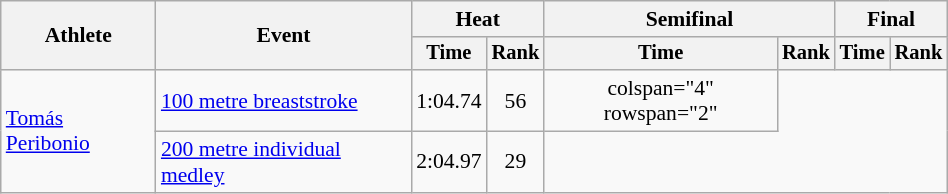<table class="wikitable" style="text-align:center; font-size:90%; width:50%;">
<tr>
<th rowspan="2">Athlete</th>
<th rowspan="2">Event</th>
<th colspan="2">Heat</th>
<th colspan="2">Semifinal</th>
<th colspan="2">Final</th>
</tr>
<tr style="font-size:95%">
<th>Time</th>
<th>Rank</th>
<th>Time</th>
<th>Rank</th>
<th>Time</th>
<th>Rank</th>
</tr>
<tr align=center>
<td align=left rowspan="2"><a href='#'>Tomás Peribonio</a></td>
<td align=left><a href='#'>100 metre breaststroke</a></td>
<td>1:04.74</td>
<td>56</td>
<td>colspan="4" rowspan="2" </td>
</tr>
<tr align=center>
<td align=left><a href='#'>200 metre individual medley</a></td>
<td>2:04.97</td>
<td>29</td>
</tr>
</table>
